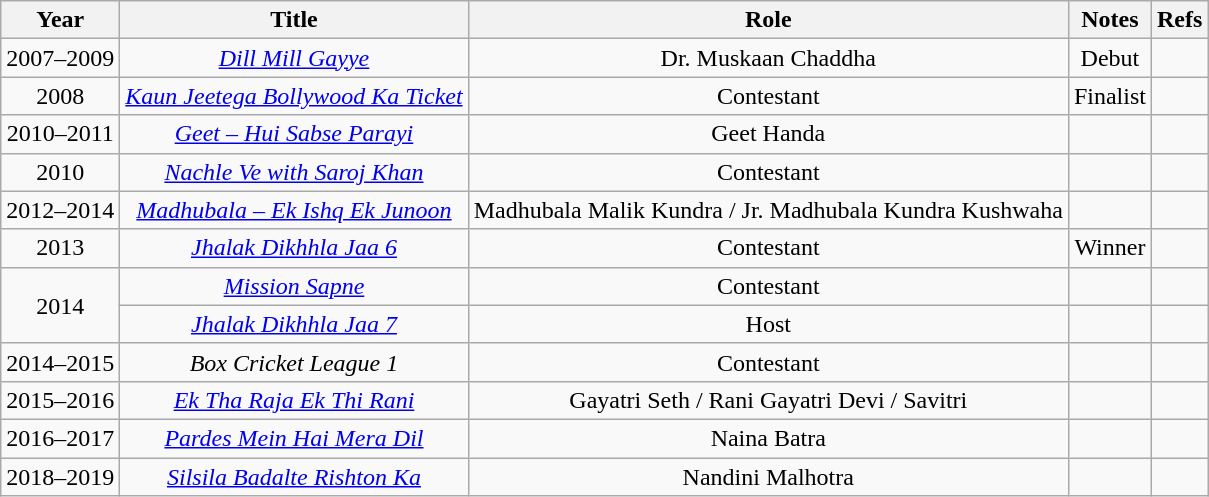<table class="wikitable" style="text-align:center;">
<tr>
<th>Year</th>
<th>Title</th>
<th>Role</th>
<th>Notes</th>
<th>Refs</th>
</tr>
<tr>
<td>2007–2009</td>
<td><em><a href='#'>Dill Mill Gayye</a></em></td>
<td>Dr. Muskaan Chaddha</td>
<td>Debut</td>
<td style="text-align:center;"></td>
</tr>
<tr>
<td>2008</td>
<td><em><a href='#'>Kaun Jeetega Bollywood Ka Ticket</a></em></td>
<td>Contestant</td>
<td>Finalist</td>
<td style="text-align:center;"></td>
</tr>
<tr>
<td>2010–2011</td>
<td><em><a href='#'>Geet – Hui Sabse Parayi</a></em></td>
<td>Geet Handa</td>
<td></td>
<td style="text-align:center;"></td>
</tr>
<tr>
<td>2010</td>
<td><em><a href='#'>Nachle Ve with Saroj Khan</a></em></td>
<td>Contestant</td>
<td></td>
<td style="text-align:center;"></td>
</tr>
<tr>
<td>2012–2014</td>
<td><em><a href='#'>Madhubala – Ek Ishq Ek Junoon</a></em></td>
<td>Madhubala Malik Kundra / Jr. Madhubala Kundra Kushwaha</td>
<td></td>
<td style="text-align:center;"></td>
</tr>
<tr>
<td>2013</td>
<td><em><a href='#'>Jhalak Dikhhla Jaa 6</a></em></td>
<td>Contestant</td>
<td>Winner</td>
<td style="text-align:center;"></td>
</tr>
<tr>
<td rowspan="2">2014</td>
<td><em><a href='#'>Mission Sapne</a></em></td>
<td>Contestant</td>
<td></td>
<td style="text-align:center;"></td>
</tr>
<tr>
<td><em><a href='#'>Jhalak Dikhhla Jaa 7</a></em></td>
<td>Host</td>
<td></td>
<td style="text-align:center;"></td>
</tr>
<tr>
<td>2014–2015</td>
<td><em>Box Cricket League 1</em></td>
<td>Contestant</td>
<td></td>
<td style="text-align:center;"></td>
</tr>
<tr>
<td>2015–2016</td>
<td><em><a href='#'>Ek Tha Raja Ek Thi Rani</a></em></td>
<td>Gayatri Seth / Rani Gayatri Devi / Savitri</td>
<td></td>
<td style="text-align:center;"></td>
</tr>
<tr>
<td>2016–2017</td>
<td><em><a href='#'>Pardes Mein Hai Mera Dil</a></em></td>
<td>Naina Batra</td>
<td></td>
<td style="text-align:center;"></td>
</tr>
<tr>
<td>2018–2019</td>
<td><em><a href='#'>Silsila Badalte Rishton Ka</a></em></td>
<td>Nandini Malhotra</td>
<td></td>
<td style="text-align:center;"></td>
</tr>
</table>
